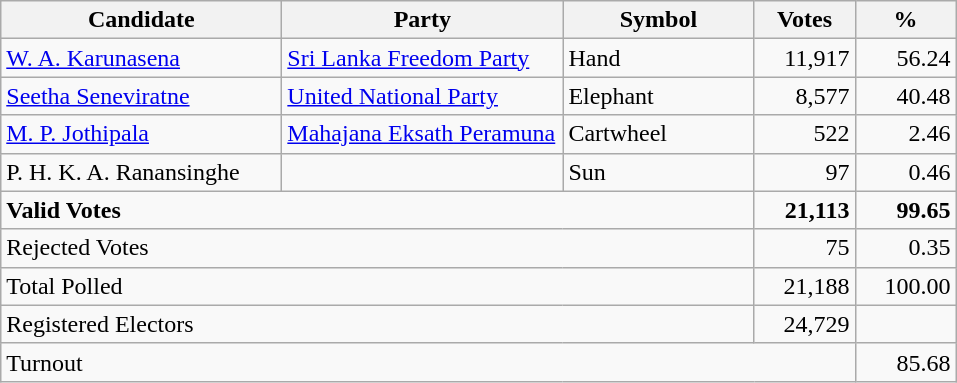<table class="wikitable" border="1" style="text-align:right;">
<tr>
<th align=left width="180">Candidate</th>
<th align=left width="180">Party</th>
<th align=left width="120">Symbol</th>
<th align=left width="60">Votes</th>
<th align=left width="60">%</th>
</tr>
<tr>
<td align=left><a href='#'>W. A. Karunasena</a></td>
<td align=left><a href='#'>Sri Lanka Freedom Party</a></td>
<td align=left>Hand</td>
<td>11,917</td>
<td>56.24</td>
</tr>
<tr>
<td align=left><a href='#'>Seetha Seneviratne</a></td>
<td align=left><a href='#'>United National Party</a></td>
<td align=left>Elephant</td>
<td>8,577</td>
<td>40.48</td>
</tr>
<tr>
<td align=left><a href='#'>M. P. Jothipala</a></td>
<td align=left><a href='#'>Mahajana Eksath Peramuna</a></td>
<td align=left>Cartwheel</td>
<td>522</td>
<td>2.46</td>
</tr>
<tr>
<td align=left>P. H. K. A. Ranansinghe</td>
<td align=left></td>
<td align=left>Sun</td>
<td>97</td>
<td>0.46</td>
</tr>
<tr>
<td align=left colspan=3><strong>Valid Votes</strong></td>
<td><strong>21,113 </strong></td>
<td><strong>99.65</strong></td>
</tr>
<tr>
<td align=left colspan=3>Rejected Votes</td>
<td>75</td>
<td>0.35</td>
</tr>
<tr>
<td align=left colspan=3>Total Polled</td>
<td>21,188</td>
<td>100.00</td>
</tr>
<tr>
<td align=left colspan=3>Registered Electors</td>
<td>24,729</td>
<td></td>
</tr>
<tr>
<td align=left colspan=4>Turnout</td>
<td>85.68</td>
</tr>
</table>
